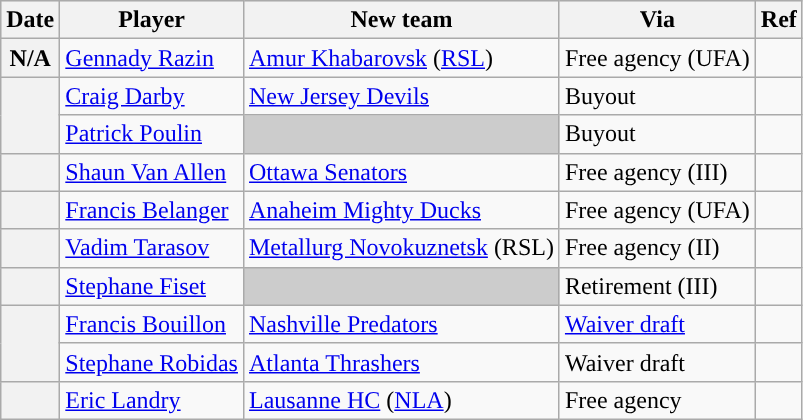<table class="wikitable plainrowheaders">
<tr style="background:#ddd; text-align:center;">
<th>Date</th>
<th>Player</th>
<th>New team</th>
<th>Via</th>
<th>Ref</th>
</tr>
<tr>
<th scope="row">N/A</th>
<td><a href='#'>Gennady Razin</a></td>
<td><a href='#'>Amur Khabarovsk</a> (<a href='#'>RSL</a>)</td>
<td>Free agency (UFA)</td>
<td></td>
</tr>
<tr>
<th scope="row" rowspan=2></th>
<td><a href='#'>Craig Darby</a></td>
<td><a href='#'>New Jersey Devils</a></td>
<td>Buyout</td>
<td></td>
</tr>
<tr>
<td><a href='#'>Patrick Poulin</a></td>
<td style="background:#ccc"></td>
<td>Buyout</td>
<td></td>
</tr>
<tr>
<th scope="row"></th>
<td><a href='#'>Shaun Van Allen</a></td>
<td><a href='#'>Ottawa Senators</a></td>
<td>Free agency (III)</td>
<td></td>
</tr>
<tr>
<th scope="row"></th>
<td><a href='#'>Francis Belanger</a></td>
<td><a href='#'>Anaheim Mighty Ducks</a></td>
<td>Free agency (UFA)</td>
<td></td>
</tr>
<tr>
<th scope="row"></th>
<td><a href='#'>Vadim Tarasov</a></td>
<td><a href='#'>Metallurg Novokuznetsk</a> (RSL)</td>
<td>Free agency (II)</td>
<td></td>
</tr>
<tr>
<th scope="row"></th>
<td><a href='#'>Stephane Fiset</a></td>
<td style="background:#ccc"></td>
<td>Retirement (III)</td>
<td></td>
</tr>
<tr>
<th scope="row" rowspan=2></th>
<td><a href='#'>Francis Bouillon</a></td>
<td><a href='#'>Nashville Predators</a></td>
<td><a href='#'>Waiver draft</a></td>
<td></td>
</tr>
<tr>
<td><a href='#'>Stephane Robidas</a></td>
<td><a href='#'>Atlanta Thrashers</a></td>
<td>Waiver draft</td>
<td></td>
</tr>
<tr>
<th scope="row"></th>
<td><a href='#'>Eric Landry</a></td>
<td><a href='#'>Lausanne HC</a> (<a href='#'>NLA</a>)</td>
<td>Free agency</td>
<td></td>
</tr>
</table>
